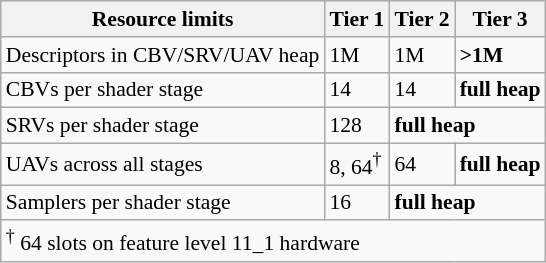<table class="wikitable" style="font-size: 90%">
<tr>
<th>Resource limits</th>
<th>Tier 1</th>
<th>Tier 2</th>
<th>Tier 3</th>
</tr>
<tr>
<td>Descriptors in CBV/SRV/UAV heap</td>
<td>1M</td>
<td>1M</td>
<td><strong>>1M</strong></td>
</tr>
<tr>
<td>CBVs per shader stage</td>
<td>14</td>
<td>14</td>
<td><strong>full heap</strong></td>
</tr>
<tr>
<td>SRVs per shader stage</td>
<td>128</td>
<td colspan="2"><strong>full heap</strong></td>
</tr>
<tr>
<td>UAVs across all stages</td>
<td>8, 64<sup>†</sup></td>
<td>64</td>
<td><strong>full heap</strong></td>
</tr>
<tr>
<td>Samplers per shader stage</td>
<td>16</td>
<td colspan="2"><strong>full heap</strong></td>
</tr>
<tr>
<td colspan=4><sup>†</sup> 64 slots on feature level 11_1 hardware</td>
</tr>
</table>
